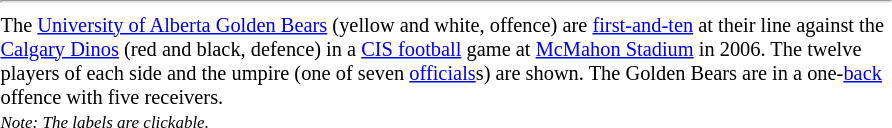<table border="0"  style="margin:auto; width:600px;">
<tr>
<td><br>













</td>
</tr>
<tr style="font-size:85%">
<td><hr>The <a href='#'>University of Alberta Golden Bears</a> (yellow and white, offence) are <a href='#'>first-and-ten</a> at their  line against the <a href='#'>Calgary Dinos</a> (red and black, defence) in a <a href='#'>CIS football</a> game at <a href='#'>McMahon Stadium</a> in 2006. The twelve players of each side and the umpire (one of seven <a href='#'>officials</a>s) are shown. The Golden Bears are in a one-<a href='#'>back</a> offence with five receivers.<br><small><em>Note: The labels are clickable.</em></small></td>
</tr>
</table>
